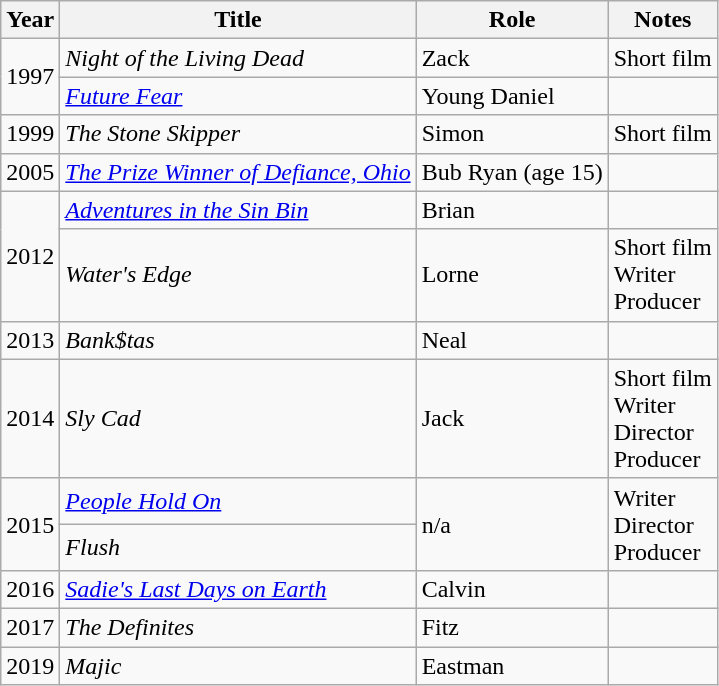<table class="wikitable sortable">
<tr>
<th>Year</th>
<th>Title</th>
<th>Role</th>
<th class="unsortable">Notes</th>
</tr>
<tr>
<td rowspan=2>1997</td>
<td><em>Night of the Living Dead</em></td>
<td>Zack</td>
<td>Short film</td>
</tr>
<tr>
<td><em><a href='#'>Future Fear</a></em></td>
<td>Young Daniel</td>
<td></td>
</tr>
<tr>
<td>1999</td>
<td data-sort-value="Stone Skipper, The"><em>The Stone Skipper</em></td>
<td>Simon</td>
<td>Short film</td>
</tr>
<tr>
<td>2005</td>
<td data-sort-value="Prize Winner of Defiance, Ohio, The"><em><a href='#'>The Prize Winner of Defiance, Ohio</a></em></td>
<td>Bub Ryan (age 15)</td>
<td></td>
</tr>
<tr>
<td rowspan=2>2012</td>
<td><em><a href='#'>Adventures in the Sin Bin</a></em></td>
<td>Brian</td>
<td></td>
</tr>
<tr>
<td><em>Water's Edge</em></td>
<td>Lorne</td>
<td>Short film<br> Writer<br> Producer</td>
</tr>
<tr>
<td>2013</td>
<td><em>Bank$tas</em></td>
<td>Neal</td>
<td></td>
</tr>
<tr>
<td>2014</td>
<td><em>Sly Cad</em></td>
<td>Jack</td>
<td>Short film<br> Writer<br> Director<br> Producer</td>
</tr>
<tr>
<td rowspan=2>2015</td>
<td><em><a href='#'>People Hold On</a></em></td>
<td rowspan=2>n/a</td>
<td rowspan=2>Writer<br> Director<br> Producer</td>
</tr>
<tr>
<td><em>Flush</em></td>
</tr>
<tr>
<td>2016</td>
<td><em><a href='#'>Sadie's Last Days on Earth</a></em></td>
<td>Calvin</td>
<td></td>
</tr>
<tr>
<td>2017</td>
<td data-sort-value="Definites, The"><em>The Definites</em></td>
<td>Fitz</td>
<td></td>
</tr>
<tr>
<td>2019</td>
<td><em>Majic</em></td>
<td>Eastman</td>
<td></td>
</tr>
</table>
